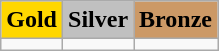<table class="wikitable">
<tr>
<td align=center bgcolor=gold> <strong>Gold</strong></td>
<td align=center bgcolor=silver> <strong>Silver</strong></td>
<td align=center bgcolor=cc9966> <strong>Bronze</strong></td>
</tr>
<tr>
<td></td>
<td></td>
<td></td>
</tr>
</table>
